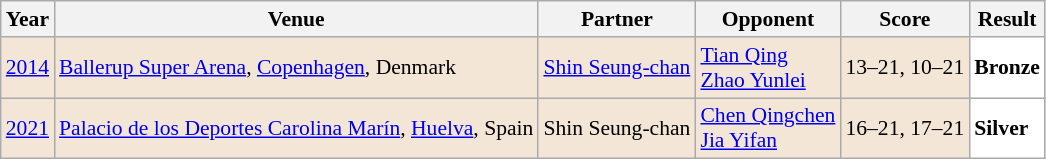<table class="sortable wikitable" style="font-size: 90%;">
<tr>
<th>Year</th>
<th>Venue</th>
<th>Partner</th>
<th>Opponent</th>
<th>Score</th>
<th>Result</th>
</tr>
<tr style="background:#F3E6D7">
<td align="center"><a href='#'>2014</a></td>
<td align="left"><a href='#'>Ballerup Super Arena</a>, <a href='#'>Copenhagen</a>, Denmark</td>
<td align="left"> <a href='#'>Shin Seung-chan</a></td>
<td align="left"> <a href='#'>Tian Qing</a><br> <a href='#'>Zhao Yunlei</a></td>
<td align="left">13–21, 10–21</td>
<td style="text-align:left; background:white"> <strong>Bronze</strong></td>
</tr>
<tr style="background:#F3E6D7">
<td align="center"><a href='#'>2021</a></td>
<td align="left"><a href='#'>Palacio de los Deportes Carolina Marín</a>, <a href='#'>Huelva</a>, Spain</td>
<td align="left"> Shin Seung-chan</td>
<td align="left"> <a href='#'>Chen Qingchen</a><br> <a href='#'>Jia Yifan</a></td>
<td align="left">16–21, 17–21</td>
<td style="text-align:left; background:white"> <strong>Silver</strong></td>
</tr>
</table>
